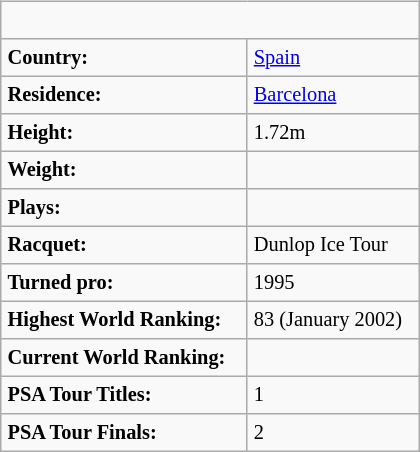<table border=1 align=right cellpadding=4 cellspacing=2 width=280 style="margin: 0.5em 0 1em 1em; background: #f9f9f9; border: 1px #aaaaaa solid; border-collapse: collapse; font-size: 85%; clear:right">
<tr>
<td align=center colspan="2"><br><table style="background:#f9f9f9;" border="0" cellpadding="2" cellspacing="0">
<tr align=center>
</tr>
</table>
</td>
</tr>
<tr>
<td><strong>Country:</strong></td>
<td><a href='#'>Spain</a></td>
</tr>
<tr>
<td><strong>Residence:</strong></td>
<td><a href='#'>Barcelona</a></td>
</tr>
<tr>
<td><strong>Height:</strong></td>
<td>1.72m</td>
</tr>
<tr>
<td><strong>Weight:</strong></td>
<td></td>
</tr>
<tr>
<td><strong>Plays:</strong></td>
<td></td>
</tr>
<tr>
<td><strong>Racquet:</strong></td>
<td>Dunlop Ice Tour</td>
</tr>
<tr>
<td><strong>Turned pro:</strong></td>
<td>1995</td>
</tr>
<tr>
<td><strong>Highest World Ranking:</strong></td>
<td>83 (January 2002)</td>
</tr>
<tr>
<td><strong>Current World Ranking:</strong></td>
<td></td>
</tr>
<tr>
<td><strong>PSA Tour Titles:</strong></td>
<td>1</td>
</tr>
<tr>
<td><strong>PSA Tour Finals:</strong></td>
<td>2</td>
</tr>
</table>
